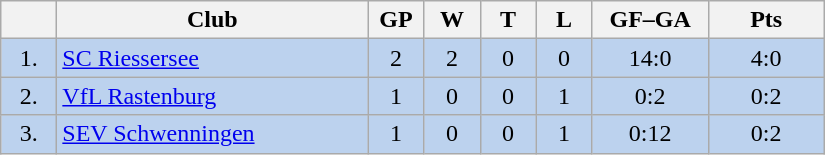<table class="wikitable">
<tr>
<th width="30"></th>
<th width="200">Club</th>
<th width="30">GP</th>
<th width="30">W</th>
<th width="30">T</th>
<th width="30">L</th>
<th width="70">GF–GA</th>
<th width="70">Pts</th>
</tr>
<tr bgcolor="#BCD2EE" align="center">
<td>1.</td>
<td align="left"><a href='#'>SC Riessersee</a></td>
<td>2</td>
<td>2</td>
<td>0</td>
<td>0</td>
<td>14:0</td>
<td>4:0</td>
</tr>
<tr bgcolor=#BCD2EE align="center">
<td>2.</td>
<td align="left"><a href='#'>VfL Rastenburg</a></td>
<td>1</td>
<td>0</td>
<td>0</td>
<td>1</td>
<td>0:2</td>
<td>0:2</td>
</tr>
<tr bgcolor=#BCD2EE align="center">
<td>3.</td>
<td align="left"><a href='#'>SEV Schwenningen</a></td>
<td>1</td>
<td>0</td>
<td>0</td>
<td>1</td>
<td>0:12</td>
<td>0:2</td>
</tr>
</table>
